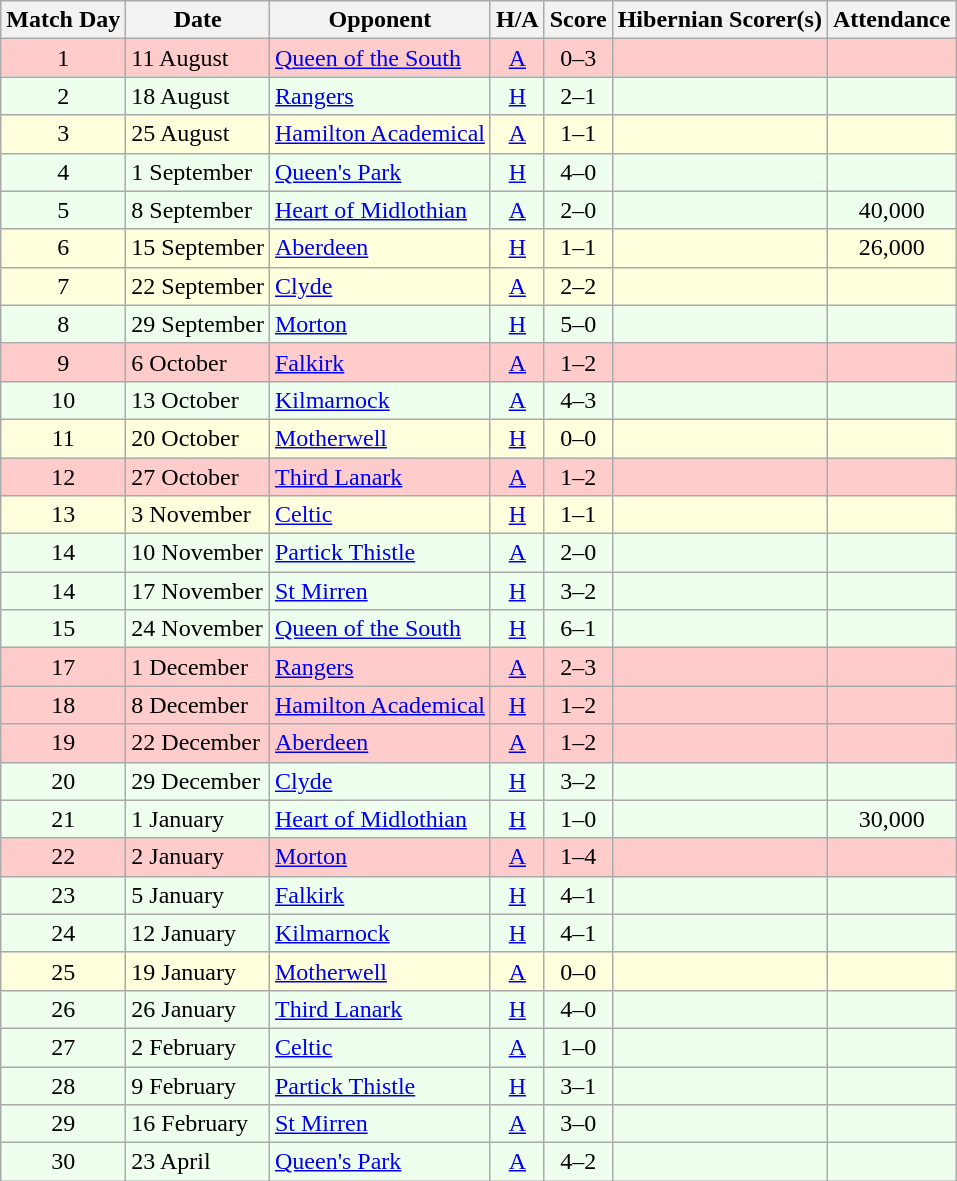<table class="wikitable" style="text-align:center">
<tr>
<th>Match Day</th>
<th>Date</th>
<th>Opponent</th>
<th>H/A</th>
<th>Score</th>
<th>Hibernian Scorer(s)</th>
<th>Attendance</th>
</tr>
<tr bgcolor=#FFCCCC>
<td>1</td>
<td align=left>11 August</td>
<td align=left><a href='#'>Queen of the South</a></td>
<td><a href='#'>A</a></td>
<td>0–3</td>
<td align=left></td>
<td></td>
</tr>
<tr bgcolor=#EEFFEE>
<td>2</td>
<td align=left>18 August</td>
<td align=left><a href='#'>Rangers</a></td>
<td><a href='#'>H</a></td>
<td>2–1</td>
<td align=left></td>
<td></td>
</tr>
<tr bgcolor=#FFFFDD>
<td>3</td>
<td align=left>25 August</td>
<td align=left><a href='#'>Hamilton Academical</a></td>
<td><a href='#'>A</a></td>
<td>1–1</td>
<td align=left></td>
<td></td>
</tr>
<tr bgcolor=#EEFFEE>
<td>4</td>
<td align=left>1 September</td>
<td align=left><a href='#'>Queen's Park</a></td>
<td><a href='#'>H</a></td>
<td>4–0</td>
<td align=left></td>
<td></td>
</tr>
<tr bgcolor=#EEFFEE>
<td>5</td>
<td align=left>8 September</td>
<td align=left><a href='#'>Heart of Midlothian</a></td>
<td><a href='#'>A</a></td>
<td>2–0</td>
<td align=left></td>
<td>40,000</td>
</tr>
<tr bgcolor=#FFFFDD>
<td>6</td>
<td align=left>15 September</td>
<td align=left><a href='#'>Aberdeen</a></td>
<td><a href='#'>H</a></td>
<td>1–1</td>
<td align=left></td>
<td>26,000</td>
</tr>
<tr bgcolor=#FFFFDD>
<td>7</td>
<td align=left>22 September</td>
<td align=left><a href='#'>Clyde</a></td>
<td><a href='#'>A</a></td>
<td>2–2</td>
<td align=left></td>
<td></td>
</tr>
<tr bgcolor=#EEFFEE>
<td>8</td>
<td align=left>29 September</td>
<td align=left><a href='#'>Morton</a></td>
<td><a href='#'>H</a></td>
<td>5–0</td>
<td align=left></td>
<td></td>
</tr>
<tr bgcolor=#FFCCCC>
<td>9</td>
<td align=left>6 October</td>
<td align=left><a href='#'>Falkirk</a></td>
<td><a href='#'>A</a></td>
<td>1–2</td>
<td align=left></td>
<td></td>
</tr>
<tr bgcolor=#EEFFEE>
<td>10</td>
<td align=left>13 October</td>
<td align=left><a href='#'>Kilmarnock</a></td>
<td><a href='#'>A</a></td>
<td>4–3</td>
<td align=left></td>
<td></td>
</tr>
<tr bgcolor=#FFFFDD>
<td>11</td>
<td align=left>20 October</td>
<td align=left><a href='#'>Motherwell</a></td>
<td><a href='#'>H</a></td>
<td>0–0</td>
<td align=left></td>
<td></td>
</tr>
<tr bgcolor=#FFCCCC>
<td>12</td>
<td align=left>27 October</td>
<td align=left><a href='#'>Third Lanark</a></td>
<td><a href='#'>A</a></td>
<td>1–2</td>
<td align=left></td>
<td></td>
</tr>
<tr bgcolor=#FFFFDD>
<td>13</td>
<td align=left>3 November</td>
<td align=left><a href='#'>Celtic</a></td>
<td><a href='#'>H</a></td>
<td>1–1</td>
<td align=left></td>
<td></td>
</tr>
<tr bgcolor=#EEFFEE>
<td>14</td>
<td align=left>10 November</td>
<td align=left><a href='#'>Partick Thistle</a></td>
<td><a href='#'>A</a></td>
<td>2–0</td>
<td align=left></td>
<td></td>
</tr>
<tr bgcolor=#EEFFEE>
<td>14</td>
<td align=left>17 November</td>
<td align=left><a href='#'>St Mirren</a></td>
<td><a href='#'>H</a></td>
<td>3–2</td>
<td align=left></td>
<td></td>
</tr>
<tr bgcolor=#EEFFEE>
<td>15</td>
<td align=left>24 November</td>
<td align=left><a href='#'>Queen of the South</a></td>
<td><a href='#'>H</a></td>
<td>6–1</td>
<td align=left></td>
<td></td>
</tr>
<tr bgcolor=#FFCCCC>
<td>17</td>
<td align=left>1 December</td>
<td align=left><a href='#'>Rangers</a></td>
<td><a href='#'>A</a></td>
<td>2–3</td>
<td align=left></td>
<td></td>
</tr>
<tr bgcolor=#FFCCCC>
<td>18</td>
<td align=left>8 December</td>
<td align=left><a href='#'>Hamilton Academical</a></td>
<td><a href='#'>H</a></td>
<td>1–2</td>
<td align=left></td>
<td></td>
</tr>
<tr bgcolor=#FFCCCC>
<td>19</td>
<td align=left>22 December</td>
<td align=left><a href='#'>Aberdeen</a></td>
<td><a href='#'>A</a></td>
<td>1–2</td>
<td align=left></td>
<td></td>
</tr>
<tr bgcolor=#EEFFEE>
<td>20</td>
<td align=left>29 December</td>
<td align=left><a href='#'>Clyde</a></td>
<td><a href='#'>H</a></td>
<td>3–2</td>
<td align=left></td>
<td></td>
</tr>
<tr bgcolor=#EEFFEE>
<td>21</td>
<td align=left>1 January</td>
<td align=left><a href='#'>Heart of Midlothian</a></td>
<td><a href='#'>H</a></td>
<td>1–0</td>
<td align=left></td>
<td>30,000</td>
</tr>
<tr bgcolor=#FFCCCC>
<td>22</td>
<td align=left>2 January</td>
<td align=left><a href='#'>Morton</a></td>
<td><a href='#'>A</a></td>
<td>1–4</td>
<td align=left></td>
<td></td>
</tr>
<tr bgcolor=#EEFFEE>
<td>23</td>
<td align=left>5 January</td>
<td align=left><a href='#'>Falkirk</a></td>
<td><a href='#'>H</a></td>
<td>4–1</td>
<td align=left></td>
<td></td>
</tr>
<tr bgcolor=#EEFFEE>
<td>24</td>
<td align=left>12 January</td>
<td align=left><a href='#'>Kilmarnock</a></td>
<td><a href='#'>H</a></td>
<td>4–1</td>
<td align=left></td>
<td></td>
</tr>
<tr bgcolor=#FFFFDD>
<td>25</td>
<td align=left>19 January</td>
<td align=left><a href='#'>Motherwell</a></td>
<td><a href='#'>A</a></td>
<td>0–0</td>
<td align=left></td>
<td></td>
</tr>
<tr bgcolor=#EEFFEE>
<td>26</td>
<td align=left>26 January</td>
<td align=left><a href='#'>Third Lanark</a></td>
<td><a href='#'>H</a></td>
<td>4–0</td>
<td align=left></td>
<td></td>
</tr>
<tr bgcolor=#EEFFEE>
<td>27</td>
<td align=left>2 February</td>
<td align=left><a href='#'>Celtic</a></td>
<td><a href='#'>A</a></td>
<td>1–0</td>
<td align=left></td>
<td></td>
</tr>
<tr bgcolor=#EEFFEE>
<td>28</td>
<td align=left>9 February</td>
<td align=left><a href='#'>Partick Thistle</a></td>
<td><a href='#'>H</a></td>
<td>3–1</td>
<td align=left></td>
<td></td>
</tr>
<tr bgcolor=#EEFFEE>
<td>29</td>
<td align=left>16 February</td>
<td align=left><a href='#'>St Mirren</a></td>
<td><a href='#'>A</a></td>
<td>3–0</td>
<td align=left></td>
<td></td>
</tr>
<tr bgcolor=#EEFFEE>
<td>30</td>
<td align=left>23 April</td>
<td align=left><a href='#'>Queen's Park</a></td>
<td><a href='#'>A</a></td>
<td>4–2</td>
<td align=left></td>
<td></td>
</tr>
</table>
